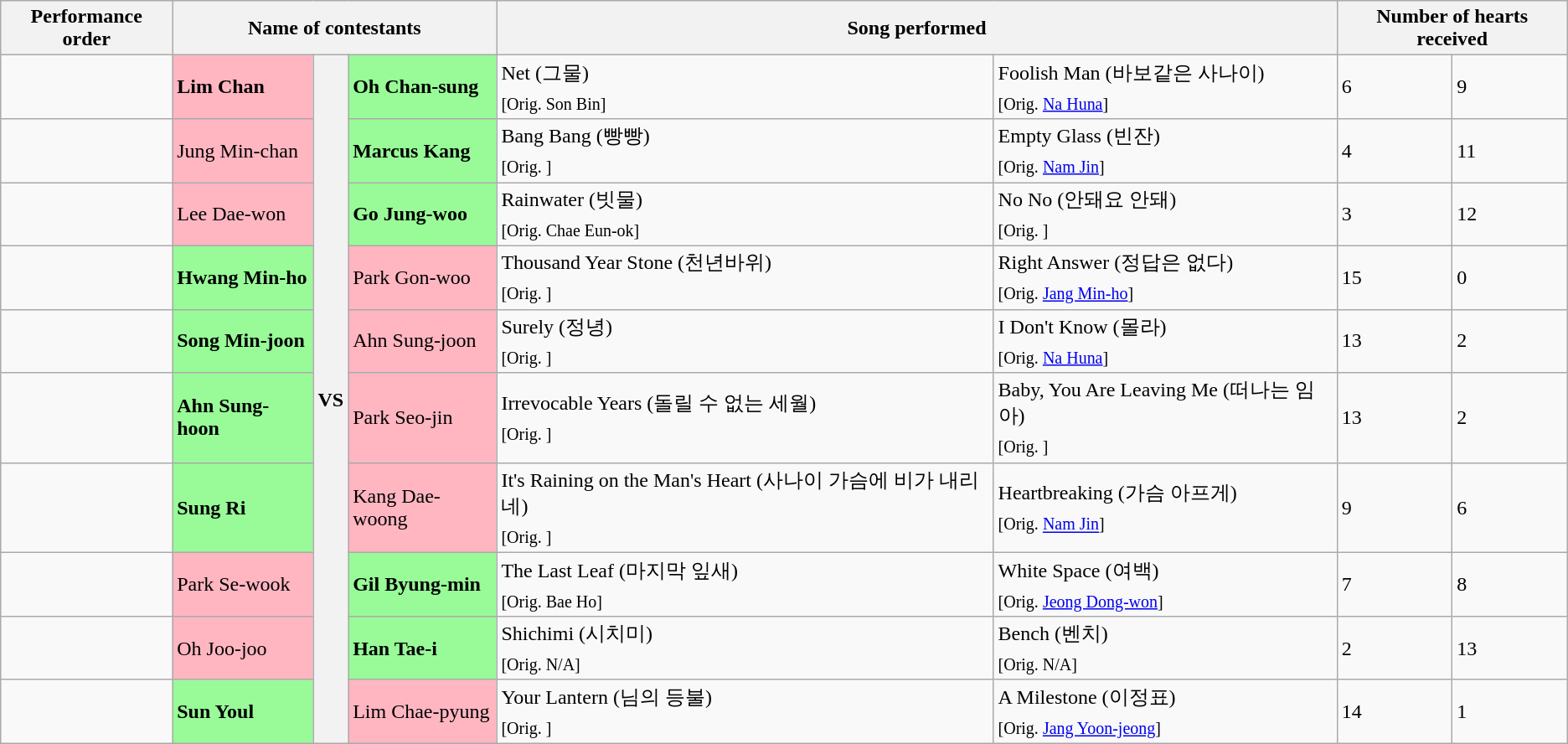<table class=wikitable>
<tr>
<th>Performance order</th>
<th colspan=3>Name of contestants</th>
<th colspan=2>Song performed</th>
<th colspan=2>Number of hearts received</th>
</tr>
<tr>
<td></td>
<td bgcolor=lightpink><strong>Lim Chan</strong></td>
<th rowspan=10>VS</th>
<td bgcolor=palegreen><strong>Oh Chan-sung</strong></td>
<td>Net (그물)<br><sub>[Orig. Son Bin]</sub></td>
<td>Foolish Man (바보같은 사나이)<br><sub>[Orig. <a href='#'>Na Huna</a>]</sub></td>
<td>6</td>
<td>9</td>
</tr>
<tr>
<td></td>
<td bgcolor=lightpink>Jung Min-chan</td>
<td bgcolor=palegreen><strong>Marcus Kang</strong></td>
<td>Bang Bang (빵빵)<br><sub>[Orig. ]</sub></td>
<td>Empty Glass (빈잔)<br><sub>[Orig. <a href='#'>Nam Jin</a>]</sub></td>
<td>4</td>
<td>11</td>
</tr>
<tr>
<td></td>
<td bgcolor=lightpink>Lee Dae-won</td>
<td bgcolor=palegreen><strong>Go Jung-woo</strong></td>
<td>Rainwater (빗물)<br><sub>[Orig. Chae Eun-ok]</sub></td>
<td>No No (안돼요 안돼)<br><sub>[Orig. ]</sub></td>
<td>3</td>
<td>12</td>
</tr>
<tr>
<td></td>
<td bgcolor=palegreen><strong>Hwang Min-ho</strong></td>
<td bgcolor=lightpink>Park Gon-woo</td>
<td>Thousand Year Stone (천년바위)<br><sub>[Orig. ]</sub></td>
<td>Right Answer (정답은 없다)<br><sub>[Orig. <a href='#'>Jang Min-ho</a>]</sub></td>
<td>15</td>
<td>0</td>
</tr>
<tr>
<td></td>
<td bgcolor=palegreen><strong>Song Min-joon</strong></td>
<td bgcolor=lightpink>Ahn Sung-joon</td>
<td>Surely (정녕)<br><sub>[Orig. ]</sub></td>
<td>I Don't Know (몰라)<br><sub>[Orig. <a href='#'>Na Huna</a>]</sub></td>
<td>13</td>
<td>2</td>
</tr>
<tr>
<td></td>
<td bgcolor=palegreen><strong>Ahn Sung-hoon</strong></td>
<td bgcolor=lightpink>Park Seo-jin</td>
<td>Irrevocable Years (돌릴 수 없는 세월)<br><sub>[Orig. ]</sub></td>
<td>Baby, You Are Leaving Me (떠나는 임아)<br><sub>[Orig. ]</sub></td>
<td>13</td>
<td>2</td>
</tr>
<tr>
<td></td>
<td bgcolor=palegreen><strong>Sung Ri</strong></td>
<td bgcolor=lightpink>Kang Dae-woong</td>
<td>It's Raining on the Man's Heart (사나이 가슴에 비가 내리네)<br><sub>[Orig. ]</sub></td>
<td>Heartbreaking (가슴 아프게)<br><sub>[Orig. <a href='#'>Nam Jin</a>]</sub></td>
<td>9</td>
<td>6</td>
</tr>
<tr>
<td></td>
<td bgcolor=lightpink>Park Se-wook</td>
<td bgcolor=palegreen><strong>Gil Byung-min</strong></td>
<td>The Last Leaf (마지막 잎새)<br><sub>[Orig. Bae Ho]</sub></td>
<td>White Space (여백)<br><sub>[Orig. <a href='#'>Jeong Dong-won</a>]</sub></td>
<td>7</td>
<td>8</td>
</tr>
<tr>
<td></td>
<td bgcolor=lightpink>Oh Joo-joo</td>
<td bgcolor=palegreen><strong>Han Tae-i</strong></td>
<td>Shichimi (시치미)<br><sub>[Orig. N/A]</sub></td>
<td>Bench (벤치)<br><sub>[Orig. N/A]</sub></td>
<td>2</td>
<td>13</td>
</tr>
<tr>
<td></td>
<td bgcolor=palegreen><strong>Sun Youl</strong></td>
<td bgcolor=lightpink>Lim Chae-pyung</td>
<td>Your Lantern (님의 등불)<br><sub>[Orig. ]</sub></td>
<td>A Milestone (이정표)<br><sub>[Orig. <a href='#'>Jang Yoon-jeong</a>]</sub></td>
<td>14</td>
<td>1</td>
</tr>
</table>
